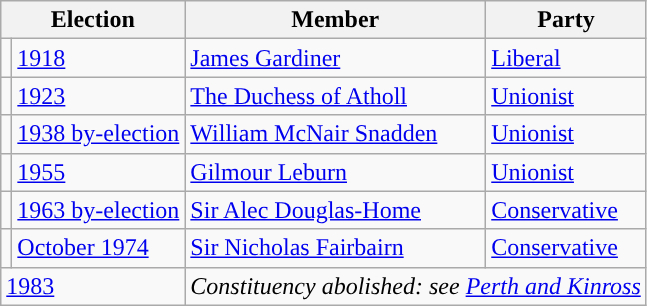<table class="wikitable">
<tr>
<th colspan="2">Election</th>
<th>Member </th>
<th>Party</th>
</tr>
<tr>
<td style="color:inherit;background-color: "></td>
<td><a href='#'>1918</a></td>
<td><a href='#'>James Gardiner</a></td>
<td><a href='#'>Liberal</a></td>
</tr>
<tr>
<td style="color:inherit;background-color: "></td>
<td><a href='#'>1923</a></td>
<td><a href='#'>The Duchess of Atholl</a></td>
<td><a href='#'>Unionist</a></td>
</tr>
<tr>
<td style="color:inherit;background-color: "></td>
<td><a href='#'>1938 by-election</a></td>
<td><a href='#'>William McNair Snadden</a></td>
<td><a href='#'>Unionist</a></td>
</tr>
<tr>
<td style="color:inherit;background-color: "></td>
<td><a href='#'>1955</a></td>
<td><a href='#'>Gilmour Leburn</a></td>
<td><a href='#'>Unionist</a></td>
</tr>
<tr>
<td style="color:inherit;background-color: "></td>
<td><a href='#'>1963 by-election</a></td>
<td><a href='#'>Sir Alec Douglas-Home</a></td>
<td><a href='#'>Conservative</a></td>
</tr>
<tr>
<td style="color:inherit;background-color: "></td>
<td><a href='#'>October 1974</a></td>
<td><a href='#'>Sir Nicholas Fairbairn</a></td>
<td><a href='#'>Conservative</a></td>
</tr>
<tr>
<td colspan="2"><a href='#'>1983</a></td>
<td colspan="2"><em>Constituency abolished: see <a href='#'>Perth and Kinross</a></em></td>
</tr>
</table>
